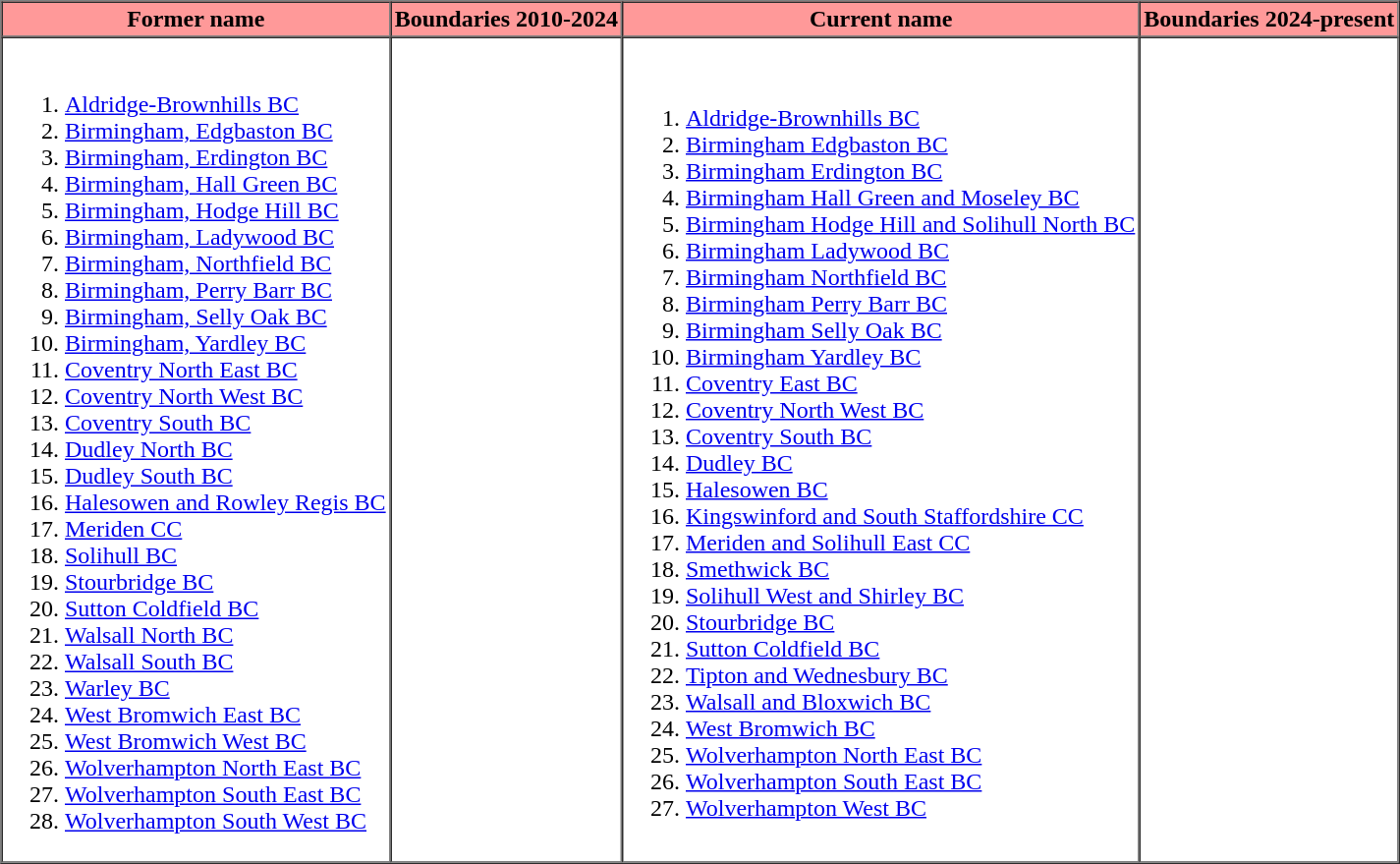<table border=1 cellpadding="2" cellspacing="0">
<tr>
<th bgcolor="#ff9999">Former name</th>
<th bgcolor="#ff9999">Boundaries 2010-2024</th>
<th bgcolor="#ff9999">Current name</th>
<th bgcolor="#ff9999">Boundaries 2024-present</th>
</tr>
<tr>
<td valign="top"><br><ol><li><a href='#'>Aldridge-Brownhills BC</a></li><li><a href='#'>Birmingham, Edgbaston BC</a></li><li><a href='#'>Birmingham, Erdington BC</a></li><li><a href='#'>Birmingham, Hall Green BC</a></li><li><a href='#'>Birmingham, Hodge Hill BC</a></li><li><a href='#'>Birmingham, Ladywood BC</a></li><li><a href='#'>Birmingham, Northfield BC</a></li><li><a href='#'>Birmingham, Perry Barr BC</a></li><li><a href='#'>Birmingham, Selly Oak BC</a></li><li><a href='#'>Birmingham, Yardley BC</a></li><li><a href='#'>Coventry North East BC</a></li><li><a href='#'>Coventry North West BC</a></li><li><a href='#'>Coventry South BC</a></li><li><a href='#'>Dudley North BC</a></li><li><a href='#'>Dudley South BC</a></li><li><a href='#'>Halesowen and Rowley Regis BC</a></li><li><a href='#'>Meriden CC</a></li><li><a href='#'>Solihull BC</a></li><li><a href='#'>Stourbridge BC</a></li><li><a href='#'>Sutton Coldfield BC</a></li><li><a href='#'>Walsall North BC</a></li><li><a href='#'>Walsall South BC</a></li><li><a href='#'>Warley BC</a></li><li><a href='#'>West Bromwich East BC</a></li><li><a href='#'>West Bromwich West BC</a></li><li><a href='#'>Wolverhampton North East BC</a></li><li><a href='#'>Wolverhampton South East BC</a></li><li><a href='#'>Wolverhampton South West BC</a></li></ol></td>
<td></td>
<td><br><ol><li><a href='#'>Aldridge-Brownhills BC</a></li><li><a href='#'>Birmingham Edgbaston BC</a></li><li><a href='#'>Birmingham Erdington BC</a></li><li><a href='#'>Birmingham Hall Green and Moseley BC</a></li><li><a href='#'>Birmingham Hodge Hill and Solihull North BC</a></li><li><a href='#'>Birmingham Ladywood BC</a></li><li><a href='#'>Birmingham Northfield BC</a></li><li><a href='#'>Birmingham Perry Barr BC</a></li><li><a href='#'>Birmingham Selly Oak BC</a></li><li><a href='#'>Birmingham Yardley BC</a></li><li><a href='#'>Coventry East BC</a></li><li><a href='#'>Coventry North West BC</a></li><li><a href='#'>Coventry South BC</a></li><li><a href='#'>Dudley BC</a></li><li><a href='#'>Halesowen BC</a></li><li><a href='#'>Kingswinford and South Staffordshire CC</a></li><li><a href='#'>Meriden and Solihull East CC</a></li><li><a href='#'>Smethwick BC</a></li><li><a href='#'>Solihull West and Shirley BC</a></li><li><a href='#'>Stourbridge BC</a></li><li><a href='#'>Sutton Coldfield BC</a></li><li><a href='#'>Tipton and Wednesbury BC</a></li><li><a href='#'>Walsall and Bloxwich BC</a></li><li><a href='#'>West Bromwich BC</a></li><li><a href='#'>Wolverhampton North East BC</a></li><li><a href='#'>Wolverhampton South East BC</a></li><li><a href='#'>Wolverhampton West BC</a></li></ol></td>
<td></td>
</tr>
<tr>
</tr>
</table>
